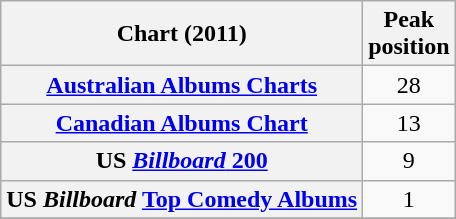<table class="wikitable sortable plainrowheaders">
<tr>
<th>Chart (2011)</th>
<th>Peak<br>position</th>
</tr>
<tr>
<th scope="row"><a href='#'>Australian Albums Charts</a></th>
<td align="center">28</td>
</tr>
<tr>
<th scope="row"><a href='#'>Canadian Albums Chart</a></th>
<td align="center">13</td>
</tr>
<tr>
<th scope="row">US <a href='#'><em>Billboard</em> 200</a></th>
<td align="center">9</td>
</tr>
<tr>
<th scope="row">US <em>Billboard</em> <a href='#'>Top Comedy Albums</a></th>
<td align="center">1</td>
</tr>
<tr>
</tr>
</table>
